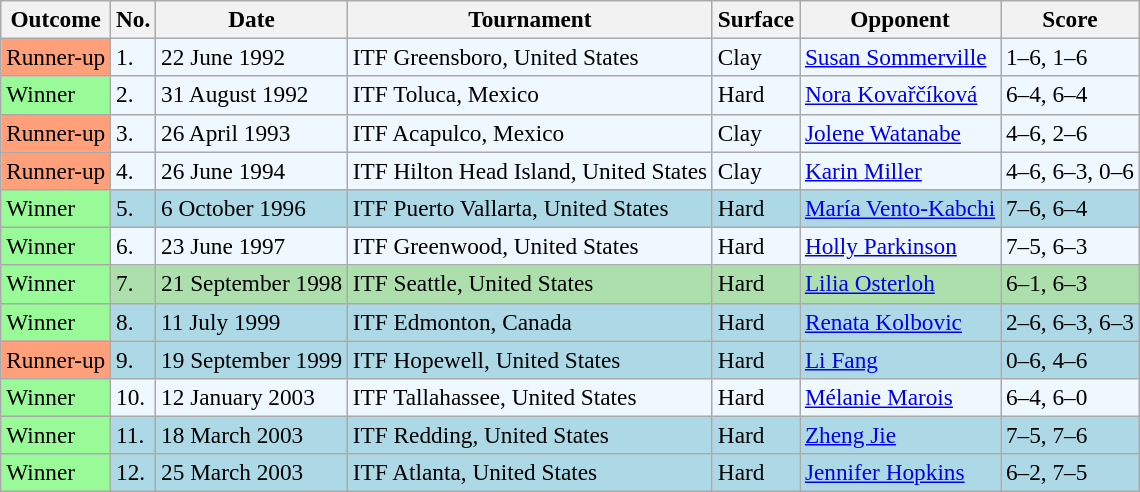<table class="sortable wikitable" style=font-size:97%>
<tr>
<th>Outcome</th>
<th>No.</th>
<th>Date</th>
<th>Tournament</th>
<th>Surface</th>
<th>Opponent</th>
<th>Score</th>
</tr>
<tr style="background:#f0f8ff;">
<td bgcolor="FFA07A">Runner-up</td>
<td>1.</td>
<td>22 June 1992</td>
<td>ITF Greensboro, United States</td>
<td>Clay</td>
<td> <a href='#'>Susan Sommerville</a></td>
<td>1–6, 1–6</td>
</tr>
<tr style="background:#f0f8ff;">
<td style="background:#98fb98;">Winner</td>
<td>2.</td>
<td>31 August 1992</td>
<td>ITF Toluca, Mexico</td>
<td>Hard</td>
<td> <a href='#'>Nora Kovařčíková</a></td>
<td>6–4, 6–4</td>
</tr>
<tr style="background:#f0f8ff;">
<td bgcolor="FFA07A">Runner-up</td>
<td>3.</td>
<td>26 April 1993</td>
<td>ITF Acapulco, Mexico</td>
<td>Clay</td>
<td> <a href='#'>Jolene Watanabe</a></td>
<td>4–6, 2–6</td>
</tr>
<tr style="background:#f0f8ff;">
<td bgcolor="FFA07A">Runner-up</td>
<td>4.</td>
<td>26 June 1994</td>
<td>ITF Hilton Head Island, United States</td>
<td>Clay</td>
<td> <a href='#'>Karin Miller</a></td>
<td>4–6, 6–3, 0–6</td>
</tr>
<tr style="background:lightblue;">
<td bgcolor="#98FB98">Winner</td>
<td>5.</td>
<td>6 October 1996</td>
<td>ITF Puerto Vallarta, United States</td>
<td>Hard</td>
<td> <a href='#'>María Vento-Kabchi</a></td>
<td>7–6, 6–4</td>
</tr>
<tr style="background:#f0f8ff;">
<td bgcolor="#98FB98">Winner</td>
<td>6.</td>
<td>23 June 1997</td>
<td>ITF Greenwood, United States</td>
<td>Hard</td>
<td> <a href='#'>Holly Parkinson</a></td>
<td>7–5, 6–3</td>
</tr>
<tr style="background:#addfad;">
<td bgcolor="#98FB98">Winner</td>
<td>7.</td>
<td>21 September 1998</td>
<td>ITF Seattle, United States</td>
<td>Hard</td>
<td> <a href='#'>Lilia Osterloh</a></td>
<td>6–1, 6–3</td>
</tr>
<tr style="background:lightblue;">
<td bgcolor="#98FB98">Winner</td>
<td>8.</td>
<td>11 July 1999</td>
<td>ITF Edmonton, Canada</td>
<td>Hard</td>
<td> <a href='#'>Renata Kolbovic</a></td>
<td>2–6, 6–3, 6–3</td>
</tr>
<tr style="background:lightblue;">
<td bgcolor="FFA07A">Runner-up</td>
<td>9.</td>
<td>19 September 1999</td>
<td>ITF Hopewell, United States</td>
<td>Hard</td>
<td> <a href='#'>Li Fang</a></td>
<td>0–6, 4–6</td>
</tr>
<tr style="background:#f0f8ff;">
<td bgcolor="#98FB98">Winner</td>
<td>10.</td>
<td>12 January 2003</td>
<td>ITF Tallahassee, United States</td>
<td>Hard</td>
<td> <a href='#'>Mélanie Marois</a></td>
<td>6–4, 6–0</td>
</tr>
<tr style="background:lightblue;">
<td bgcolor="#98FB98">Winner</td>
<td>11.</td>
<td>18 March 2003</td>
<td>ITF Redding, United States</td>
<td>Hard</td>
<td> <a href='#'>Zheng Jie</a></td>
<td>7–5, 7–6</td>
</tr>
<tr style="background:lightblue;">
<td bgcolor="#98FB98">Winner</td>
<td>12.</td>
<td>25 March 2003</td>
<td>ITF Atlanta, United States</td>
<td>Hard</td>
<td> <a href='#'>Jennifer Hopkins</a></td>
<td>6–2, 7–5</td>
</tr>
</table>
